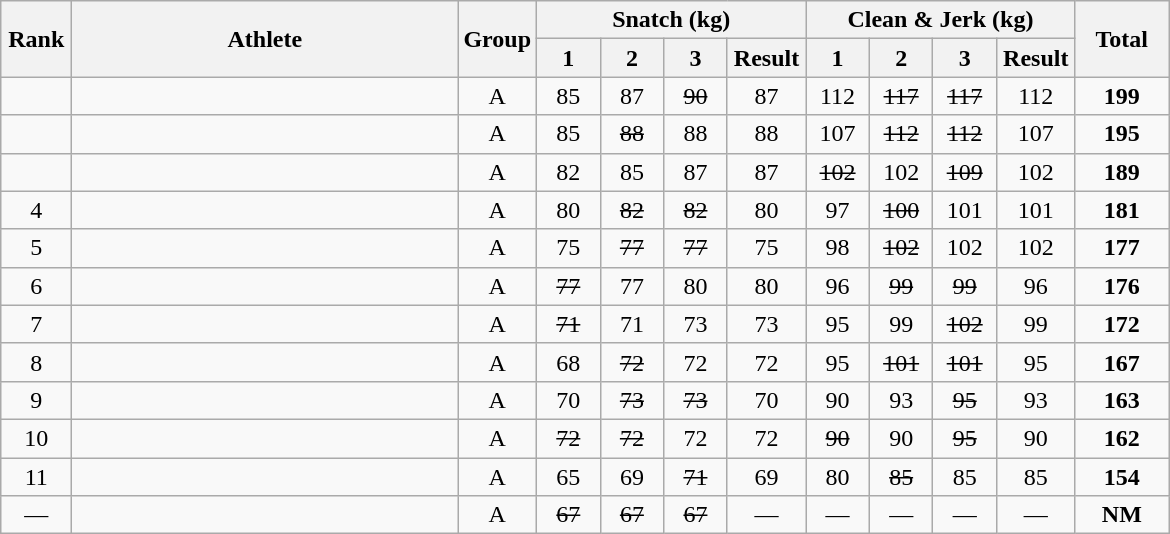<table class = "wikitable" style="text-align:center;">
<tr>
<th rowspan=2 width=40>Rank</th>
<th rowspan=2 width=250>Athlete</th>
<th rowspan=2 width=40>Group</th>
<th colspan=4>Snatch (kg)</th>
<th colspan=4>Clean & Jerk (kg)</th>
<th rowspan=2 width=55>Total</th>
</tr>
<tr>
<th width=35>1</th>
<th width=35>2</th>
<th width=35>3</th>
<th width=45>Result</th>
<th width=35>1</th>
<th width=35>2</th>
<th width=35>3</th>
<th width=45>Result</th>
</tr>
<tr>
<td></td>
<td align=left></td>
<td>A</td>
<td>85</td>
<td>87</td>
<td><s>90</s></td>
<td>87</td>
<td>112</td>
<td><s>117</s></td>
<td><s>117</s></td>
<td>112</td>
<td><strong>199</strong></td>
</tr>
<tr>
<td></td>
<td align=left></td>
<td>A</td>
<td>85</td>
<td><s>88</s></td>
<td>88</td>
<td>88</td>
<td>107</td>
<td><s>112</s></td>
<td><s>112</s></td>
<td>107</td>
<td><strong>195</strong></td>
</tr>
<tr>
<td></td>
<td align=left></td>
<td>A</td>
<td>82</td>
<td>85</td>
<td>87</td>
<td>87</td>
<td><s>102</s></td>
<td>102</td>
<td><s>109</s></td>
<td>102</td>
<td><strong>189</strong></td>
</tr>
<tr>
<td>4</td>
<td align=left></td>
<td>A</td>
<td>80</td>
<td><s>82</s></td>
<td><s>82</s></td>
<td>80</td>
<td>97</td>
<td><s>100</s></td>
<td>101</td>
<td>101</td>
<td><strong>181</strong></td>
</tr>
<tr>
<td>5</td>
<td align=left></td>
<td>A</td>
<td>75</td>
<td><s>77</s></td>
<td><s>77</s></td>
<td>75</td>
<td>98</td>
<td><s>102</s></td>
<td>102</td>
<td>102</td>
<td><strong>177</strong></td>
</tr>
<tr>
<td>6</td>
<td align=left></td>
<td>A</td>
<td><s>77</s></td>
<td>77</td>
<td>80</td>
<td>80</td>
<td>96</td>
<td><s>99</s></td>
<td><s>99</s></td>
<td>96</td>
<td><strong>176</strong></td>
</tr>
<tr>
<td>7</td>
<td align=left></td>
<td>A</td>
<td><s>71</s></td>
<td>71</td>
<td>73</td>
<td>73</td>
<td>95</td>
<td>99</td>
<td><s>102</s></td>
<td>99</td>
<td><strong>172</strong></td>
</tr>
<tr>
<td>8</td>
<td align=left></td>
<td>A</td>
<td>68</td>
<td><s>72</s></td>
<td>72</td>
<td>72</td>
<td>95</td>
<td><s>101</s></td>
<td><s>101</s></td>
<td>95</td>
<td><strong>167</strong></td>
</tr>
<tr>
<td>9</td>
<td align=left></td>
<td>A</td>
<td>70</td>
<td><s>73</s></td>
<td><s>73</s></td>
<td>70</td>
<td>90</td>
<td>93</td>
<td><s>95</s></td>
<td>93</td>
<td><strong>163</strong></td>
</tr>
<tr>
<td>10</td>
<td align=left></td>
<td>A</td>
<td><s>72</s></td>
<td><s>72</s></td>
<td>72</td>
<td>72</td>
<td><s>90</s></td>
<td>90</td>
<td><s>95</s></td>
<td>90</td>
<td><strong>162</strong></td>
</tr>
<tr>
<td>11</td>
<td align=left></td>
<td>A</td>
<td>65</td>
<td>69</td>
<td><s>71</s></td>
<td>69</td>
<td>80</td>
<td><s>85</s></td>
<td>85</td>
<td>85</td>
<td><strong>154</strong></td>
</tr>
<tr>
<td>—</td>
<td align=left></td>
<td>A</td>
<td><s>67</s></td>
<td><s>67</s></td>
<td><s>67</s></td>
<td>—</td>
<td>—</td>
<td>—</td>
<td>—</td>
<td>—</td>
<td><strong>NM</strong></td>
</tr>
</table>
